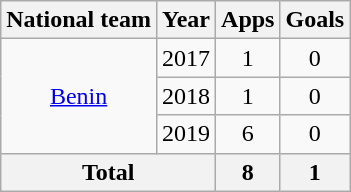<table class="wikitable" style="text-align:center">
<tr>
<th>National team</th>
<th>Year</th>
<th>Apps</th>
<th>Goals</th>
</tr>
<tr>
<td rowspan="3"><a href='#'>Benin</a></td>
<td>2017</td>
<td>1</td>
<td>0</td>
</tr>
<tr>
<td>2018</td>
<td>1</td>
<td>0</td>
</tr>
<tr>
<td>2019</td>
<td>6</td>
<td>0</td>
</tr>
<tr>
<th colspan="2">Total</th>
<th>8</th>
<th>1</th>
</tr>
</table>
